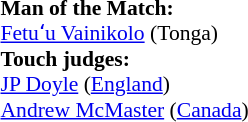<table style="width:100%; font-size:90%;">
<tr>
<td><br><strong>Man of the Match:</strong>
<br><a href='#'>Fetuʻu Vainikolo</a> (Tonga)<br><strong>Touch judges:</strong>
<br><a href='#'>JP Doyle</a> (<a href='#'>England</a>)
<br><a href='#'>Andrew McMaster</a> (<a href='#'>Canada</a>)</td>
</tr>
</table>
